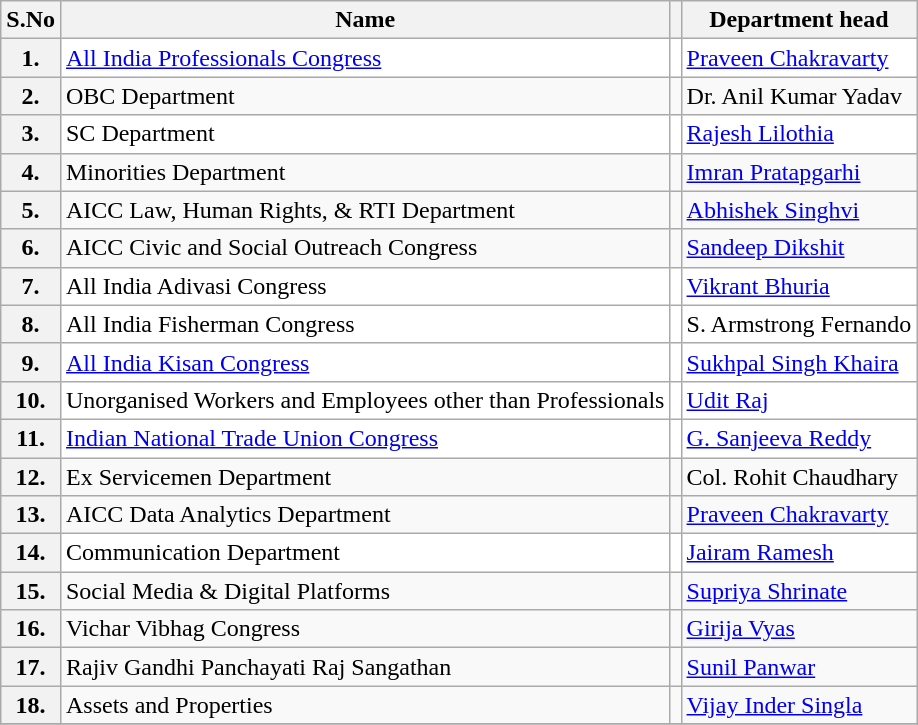<table class="sortable wikitable">
<tr>
<th>S.No</th>
<th style="text-align:center;">Name</th>
<th></th>
<th style="text-align:center;">Department head</th>
</tr>
<tr style="text-align:left; background:#fff;">
<th>1.</th>
<td><a href='#'>All India Professionals Congress</a></td>
<td></td>
<td><a href='#'>Praveen Chakravarty</a></td>
</tr>
<tr>
<th>2.</th>
<td>OBC Department</td>
<td></td>
<td>Dr. Anil Kumar Yadav</td>
</tr>
<tr style="text-align:left; background:#fff;">
<th>3.</th>
<td>SC Department</td>
<td></td>
<td><a href='#'>Rajesh Lilothia</a></td>
</tr>
<tr>
<th>4.</th>
<td>Minorities Department</td>
<td></td>
<td><a href='#'>Imran Pratapgarhi</a></td>
</tr>
<tr>
<th>5.</th>
<td>AICC Law, Human Rights, & RTI Department</td>
<td></td>
<td><a href='#'>Abhishek Singhvi</a></td>
</tr>
<tr>
<th>6.</th>
<td>AICC Civic and Social Outreach Congress</td>
<td></td>
<td><a href='#'>Sandeep Dikshit</a><br></td>
</tr>
<tr style="text-align:left; background:#fff;">
<th>7.</th>
<td>All India Adivasi Congress</td>
<td></td>
<td><a href='#'>Vikrant Bhuria</a></td>
</tr>
<tr style="text-align:left; background:#fff;">
<th>8.</th>
<td>All India Fisherman Congress</td>
<td></td>
<td>S. Armstrong Fernando</td>
</tr>
<tr style="text-align:left; background:#fff;">
<th>9.</th>
<td><a href='#'>All India Kisan Congress</a></td>
<td></td>
<td><a href='#'>Sukhpal Singh Khaira</a></td>
</tr>
<tr style="text-align:left; background:#fff;">
<th>10.</th>
<td>Unorganised Workers and Employees other than Professionals</td>
<td></td>
<td><a href='#'>Udit Raj</a><br></td>
</tr>
<tr style="text-align:left; background:#fff;">
<th>11.</th>
<td><a href='#'>Indian National Trade Union Congress</a></td>
<td></td>
<td><a href='#'>G. Sanjeeva Reddy</a></td>
</tr>
<tr>
<th>12.</th>
<td>Ex Servicemen Department</td>
<td></td>
<td>Col. Rohit Chaudhary</td>
</tr>
<tr>
<th>13.</th>
<td>AICC Data Analytics Department</td>
<td></td>
<td><a href='#'>Praveen Chakravarty</a></td>
</tr>
<tr style="text-align:left; background:#fff;">
<th>14.</th>
<td>Communication Department</td>
<td></td>
<td><a href='#'>Jairam Ramesh</a></td>
</tr>
<tr>
<th>15.</th>
<td>Social Media & Digital Platforms</td>
<td></td>
<td><a href='#'>Supriya Shrinate</a></td>
</tr>
<tr>
<th>16.</th>
<td>Vichar Vibhag Congress</td>
<td></td>
<td><a href='#'>Girija Vyas</a></td>
</tr>
<tr>
<th>17.</th>
<td>Rajiv Gandhi Panchayati Raj Sangathan</td>
<td></td>
<td><a href='#'>Sunil Panwar</a>  </td>
</tr>
<tr>
<th>18.</th>
<td>Assets and Properties</td>
<td></td>
<td><a href='#'>Vijay Inder Singla</a></td>
</tr>
<tr>
</tr>
</table>
